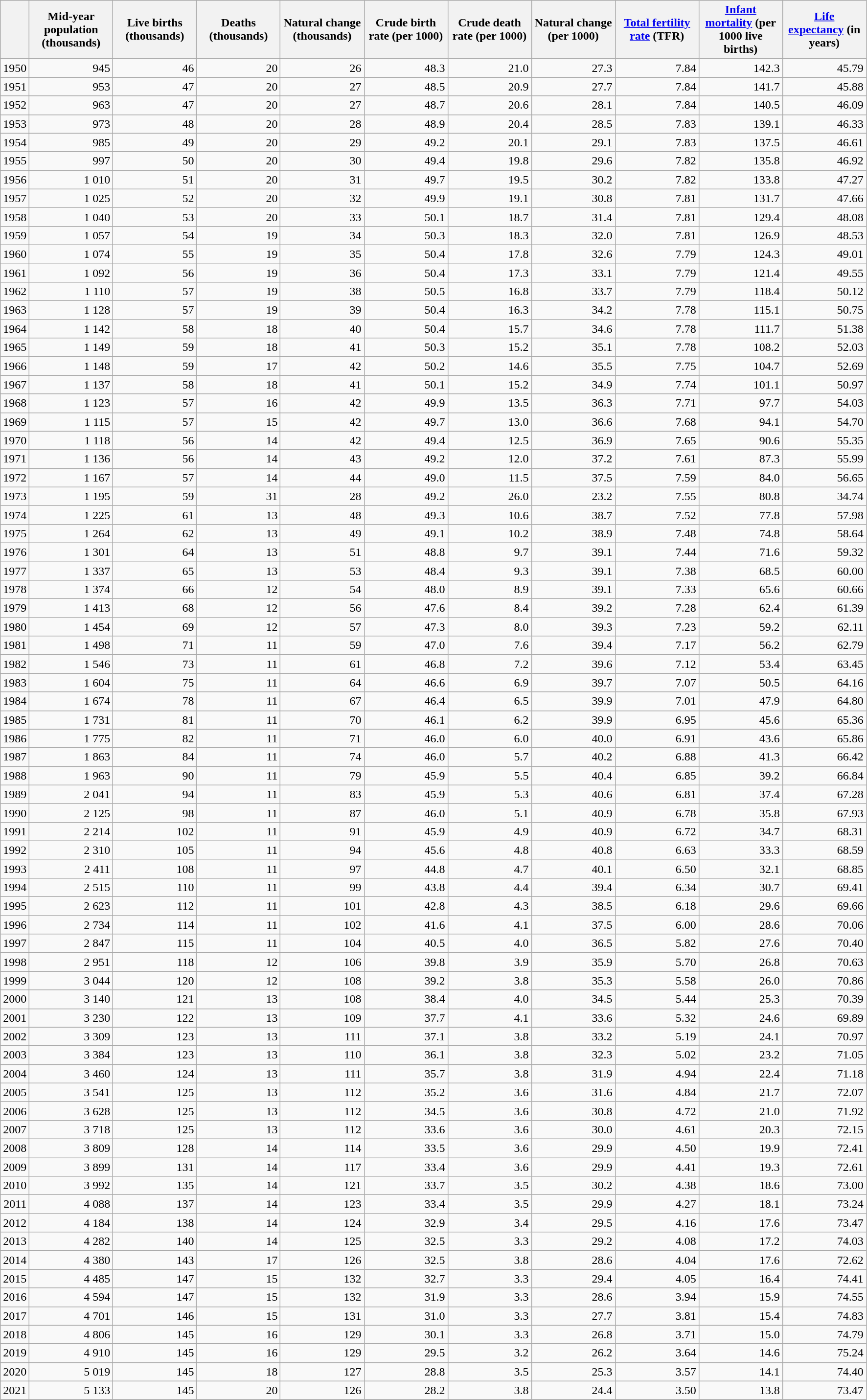<table class="wikitable sortable" style="text-align:right">
<tr>
<th></th>
<th style="width:80pt;">Mid-year population (thousands)</th>
<th style="width:80pt;">Live births (thousands)</th>
<th style="width:80pt;">Deaths (thousands)</th>
<th style="width:80pt;">Natural change (thousands)</th>
<th style="width:80pt;">Crude birth rate (per 1000)</th>
<th style="width:80pt;">Crude death rate (per 1000)</th>
<th style="width:80pt;">Natural change (per 1000)</th>
<th style="width:80pt;"><a href='#'>Total fertility rate</a> (TFR)</th>
<th style="width:80pt;"><a href='#'>Infant mortality</a> (per 1000 live births)</th>
<th style="width:80pt;"><a href='#'>Life expectancy</a> (in years)</th>
</tr>
<tr>
<td>1950</td>
<td>   945</td>
<td>   46</td>
<td>   20</td>
<td>   26</td>
<td>48.3</td>
<td>21.0</td>
<td>27.3</td>
<td>7.84</td>
<td>142.3</td>
<td>45.79</td>
</tr>
<tr>
<td>1951</td>
<td>  953</td>
<td>  47</td>
<td>  20</td>
<td>  27</td>
<td>48.5</td>
<td>20.9</td>
<td>27.7</td>
<td>7.84</td>
<td>141.7</td>
<td>45.88</td>
</tr>
<tr>
<td>1952</td>
<td>  963</td>
<td>  47</td>
<td>  20</td>
<td>  27</td>
<td>48.7</td>
<td>20.6</td>
<td>28.1</td>
<td>7.84</td>
<td>140.5</td>
<td>46.09</td>
</tr>
<tr>
<td>1953</td>
<td>  973</td>
<td>  48</td>
<td>  20</td>
<td>  28</td>
<td>48.9</td>
<td>20.4</td>
<td>28.5</td>
<td>7.83</td>
<td>139.1</td>
<td>46.33</td>
</tr>
<tr>
<td>1954</td>
<td>  985</td>
<td>  49</td>
<td>  20</td>
<td>  29</td>
<td>49.2</td>
<td>20.1</td>
<td>29.1</td>
<td>7.83</td>
<td>137.5</td>
<td>46.61</td>
</tr>
<tr>
<td>1955</td>
<td>  997</td>
<td>  50</td>
<td>  20</td>
<td>  30</td>
<td>49.4</td>
<td>19.8</td>
<td>29.6</td>
<td>7.82</td>
<td>135.8</td>
<td>46.92</td>
</tr>
<tr>
<td>1956</td>
<td>  1 010</td>
<td>  51</td>
<td>  20</td>
<td>  31</td>
<td>49.7</td>
<td>19.5</td>
<td>30.2</td>
<td>7.82</td>
<td>133.8</td>
<td>47.27</td>
</tr>
<tr>
<td>1957</td>
<td>  1 025</td>
<td>  52</td>
<td>  20</td>
<td>  32</td>
<td>49.9</td>
<td>19.1</td>
<td>30.8</td>
<td>7.81</td>
<td>131.7</td>
<td>47.66</td>
</tr>
<tr>
<td>1958</td>
<td>  1 040</td>
<td>  53</td>
<td>  20</td>
<td>  33</td>
<td>50.1</td>
<td>18.7</td>
<td>31.4</td>
<td>7.81</td>
<td>129.4</td>
<td>48.08</td>
</tr>
<tr>
<td>1959</td>
<td>  1 057</td>
<td>  54</td>
<td>  19</td>
<td>  34</td>
<td>50.3</td>
<td>18.3</td>
<td>32.0</td>
<td>7.81</td>
<td>126.9</td>
<td>48.53</td>
</tr>
<tr>
<td>1960</td>
<td>  1 074</td>
<td>  55</td>
<td>  19</td>
<td>  35</td>
<td>50.4</td>
<td>17.8</td>
<td>32.6</td>
<td>7.79</td>
<td>124.3</td>
<td>49.01</td>
</tr>
<tr>
<td>1961</td>
<td>  1 092</td>
<td>  56</td>
<td>  19</td>
<td>  36</td>
<td>50.4</td>
<td>17.3</td>
<td>33.1</td>
<td>7.79</td>
<td>121.4</td>
<td>49.55</td>
</tr>
<tr>
<td>1962</td>
<td>  1 110</td>
<td>  57</td>
<td>  19</td>
<td>  38</td>
<td>50.5</td>
<td>16.8</td>
<td>33.7</td>
<td>7.79</td>
<td>118.4</td>
<td>50.12</td>
</tr>
<tr>
<td>1963</td>
<td>  1 128</td>
<td>  57</td>
<td>  19</td>
<td>  39</td>
<td>50.4</td>
<td>16.3</td>
<td>34.2</td>
<td>7.78</td>
<td>115.1</td>
<td>50.75</td>
</tr>
<tr>
<td>1964</td>
<td>  1 142</td>
<td>  58</td>
<td>  18</td>
<td>  40</td>
<td>50.4</td>
<td>15.7</td>
<td>34.6</td>
<td>7.78</td>
<td>111.7</td>
<td>51.38</td>
</tr>
<tr>
<td>1965</td>
<td>  1 149</td>
<td>  59</td>
<td>  18</td>
<td>  41</td>
<td>50.3</td>
<td>15.2</td>
<td>35.1</td>
<td>7.78</td>
<td>108.2</td>
<td>52.03</td>
</tr>
<tr>
<td>1966</td>
<td>  1 148</td>
<td>  59</td>
<td>  17</td>
<td>  42</td>
<td>50.2</td>
<td>14.6</td>
<td>35.5</td>
<td>7.75</td>
<td>104.7</td>
<td>52.69</td>
</tr>
<tr>
<td>1967</td>
<td>  1 137</td>
<td>  58</td>
<td>  18</td>
<td>  41</td>
<td>50.1</td>
<td>15.2</td>
<td>34.9</td>
<td>7.74</td>
<td>101.1</td>
<td>50.97</td>
</tr>
<tr>
<td>1968</td>
<td>  1 123</td>
<td>  57</td>
<td>  16</td>
<td>  42</td>
<td>49.9</td>
<td>13.5</td>
<td>36.3</td>
<td>7.71</td>
<td>97.7</td>
<td>54.03</td>
</tr>
<tr>
<td>1969</td>
<td>  1 115</td>
<td>  57</td>
<td>  15</td>
<td>  42</td>
<td>49.7</td>
<td>13.0</td>
<td>36.6</td>
<td>7.68</td>
<td>94.1</td>
<td>54.70</td>
</tr>
<tr>
<td>1970</td>
<td>  1 118</td>
<td>  56</td>
<td>  14</td>
<td>  42</td>
<td>49.4</td>
<td>12.5</td>
<td>36.9</td>
<td>7.65</td>
<td>90.6</td>
<td>55.35</td>
</tr>
<tr>
<td>1971</td>
<td>  1 136</td>
<td>  56</td>
<td>  14</td>
<td>  43</td>
<td>49.2</td>
<td>12.0</td>
<td>37.2</td>
<td>7.61</td>
<td>87.3</td>
<td>55.99</td>
</tr>
<tr>
<td>1972</td>
<td>  1 167</td>
<td>  57</td>
<td>  14</td>
<td>  44</td>
<td>49.0</td>
<td>11.5</td>
<td>37.5</td>
<td>7.59</td>
<td>84.0</td>
<td>56.65</td>
</tr>
<tr>
<td>1973</td>
<td>  1 195</td>
<td>  59</td>
<td>  31</td>
<td>  28</td>
<td>49.2</td>
<td>26.0</td>
<td>23.2</td>
<td>7.55</td>
<td>80.8</td>
<td>34.74</td>
</tr>
<tr>
<td>1974</td>
<td>  1 225</td>
<td>  61</td>
<td>  13</td>
<td>  48</td>
<td>49.3</td>
<td>10.6</td>
<td>38.7</td>
<td>7.52</td>
<td>77.8</td>
<td>57.98</td>
</tr>
<tr>
<td>1975</td>
<td>  1 264</td>
<td>  62</td>
<td>  13</td>
<td>  49</td>
<td>49.1</td>
<td>10.2</td>
<td>38.9</td>
<td>7.48</td>
<td>74.8</td>
<td>58.64</td>
</tr>
<tr>
<td>1976</td>
<td>  1 301</td>
<td>  64</td>
<td>  13</td>
<td>  51</td>
<td>48.8</td>
<td>9.7</td>
<td>39.1</td>
<td>7.44</td>
<td>71.6</td>
<td>59.32</td>
</tr>
<tr>
<td>1977</td>
<td>  1 337</td>
<td>  65</td>
<td>  13</td>
<td>  53</td>
<td>48.4</td>
<td>9.3</td>
<td>39.1</td>
<td>7.38</td>
<td>68.5</td>
<td>60.00</td>
</tr>
<tr>
<td>1978</td>
<td>  1 374</td>
<td>  66</td>
<td>  12</td>
<td>  54</td>
<td>48.0</td>
<td>8.9</td>
<td>39.1</td>
<td>7.33</td>
<td>65.6</td>
<td>60.66</td>
</tr>
<tr>
<td>1979</td>
<td>  1 413</td>
<td>  68</td>
<td>  12</td>
<td>  56</td>
<td>47.6</td>
<td>8.4</td>
<td>39.2</td>
<td>7.28</td>
<td>62.4</td>
<td>61.39</td>
</tr>
<tr>
<td>1980</td>
<td>  1 454</td>
<td>  69</td>
<td>  12</td>
<td>  57</td>
<td>47.3</td>
<td>8.0</td>
<td>39.3</td>
<td>7.23</td>
<td>59.2</td>
<td>62.11</td>
</tr>
<tr>
<td>1981</td>
<td>  1 498</td>
<td>  71</td>
<td>  11</td>
<td>  59</td>
<td>47.0</td>
<td>7.6</td>
<td>39.4</td>
<td>7.17</td>
<td>56.2</td>
<td>62.79</td>
</tr>
<tr>
<td>1982</td>
<td>  1 546</td>
<td>  73</td>
<td>  11</td>
<td>  61</td>
<td>46.8</td>
<td>7.2</td>
<td>39.6</td>
<td>7.12</td>
<td>53.4</td>
<td>63.45</td>
</tr>
<tr>
<td>1983</td>
<td>  1 604</td>
<td>  75</td>
<td>  11</td>
<td>  64</td>
<td>46.6</td>
<td>6.9</td>
<td>39.7</td>
<td>7.07</td>
<td>50.5</td>
<td>64.16</td>
</tr>
<tr>
<td>1984</td>
<td>  1 674</td>
<td>  78</td>
<td>  11</td>
<td>  67</td>
<td>46.4</td>
<td>6.5</td>
<td>39.9</td>
<td>7.01</td>
<td>47.9</td>
<td>64.80</td>
</tr>
<tr>
<td>1985</td>
<td>  1 731</td>
<td>  81</td>
<td>  11</td>
<td>  70</td>
<td>46.1</td>
<td>6.2</td>
<td>39.9</td>
<td>6.95</td>
<td>45.6</td>
<td>65.36</td>
</tr>
<tr>
<td>1986</td>
<td>  1 775</td>
<td>  82</td>
<td>  11</td>
<td>  71</td>
<td>46.0</td>
<td>6.0</td>
<td>40.0</td>
<td>6.91</td>
<td>43.6</td>
<td>65.86</td>
</tr>
<tr>
<td>1987</td>
<td>  1 863</td>
<td>  84</td>
<td>  11</td>
<td>  74</td>
<td>46.0</td>
<td>5.7</td>
<td>40.2</td>
<td>6.88</td>
<td>41.3</td>
<td>66.42</td>
</tr>
<tr>
<td>1988</td>
<td>  1 963</td>
<td>  90</td>
<td>  11</td>
<td>  79</td>
<td>45.9</td>
<td>5.5</td>
<td>40.4</td>
<td>6.85</td>
<td>39.2</td>
<td>66.84</td>
</tr>
<tr>
<td>1989</td>
<td>  2 041</td>
<td>  94</td>
<td>  11</td>
<td>  83</td>
<td>45.9</td>
<td>5.3</td>
<td>40.6</td>
<td>6.81</td>
<td>37.4</td>
<td>67.28</td>
</tr>
<tr>
<td>1990</td>
<td>  2 125</td>
<td>  98</td>
<td>  11</td>
<td>  87</td>
<td>46.0</td>
<td>5.1</td>
<td>40.9</td>
<td>6.78</td>
<td>35.8</td>
<td>67.93</td>
</tr>
<tr>
<td>1991</td>
<td>  2 214</td>
<td>  102</td>
<td>  11</td>
<td>  91</td>
<td>45.9</td>
<td>4.9</td>
<td>40.9</td>
<td>6.72</td>
<td>34.7</td>
<td>68.31</td>
</tr>
<tr>
<td>1992</td>
<td>  2 310</td>
<td>  105</td>
<td>  11</td>
<td>  94</td>
<td>45.6</td>
<td>4.8</td>
<td>40.8</td>
<td>6.63</td>
<td>33.3</td>
<td>68.59</td>
</tr>
<tr>
<td>1993</td>
<td>  2 411</td>
<td>  108</td>
<td>  11</td>
<td>  97</td>
<td>44.8</td>
<td>4.7</td>
<td>40.1</td>
<td>6.50</td>
<td>32.1</td>
<td>68.85</td>
</tr>
<tr>
<td>1994</td>
<td>  2 515</td>
<td>  110</td>
<td>  11</td>
<td>  99</td>
<td>43.8</td>
<td>4.4</td>
<td>39.4</td>
<td>6.34</td>
<td>30.7</td>
<td>69.41</td>
</tr>
<tr>
<td>1995</td>
<td>  2 623</td>
<td>  112</td>
<td>  11</td>
<td>  101</td>
<td>42.8</td>
<td>4.3</td>
<td>38.5</td>
<td>6.18</td>
<td>29.6</td>
<td>69.66</td>
</tr>
<tr>
<td>1996</td>
<td>  2 734</td>
<td>  114</td>
<td>  11</td>
<td>  102</td>
<td>41.6</td>
<td>4.1</td>
<td>37.5</td>
<td>6.00</td>
<td>28.6</td>
<td>70.06</td>
</tr>
<tr>
<td>1997</td>
<td>  2 847</td>
<td>  115</td>
<td>  11</td>
<td>  104</td>
<td>40.5</td>
<td>4.0</td>
<td>36.5</td>
<td>5.82</td>
<td>27.6</td>
<td>70.40</td>
</tr>
<tr>
<td>1998</td>
<td>  2 951</td>
<td>  118</td>
<td>  12</td>
<td>  106</td>
<td>39.8</td>
<td>3.9</td>
<td>35.9</td>
<td>5.70</td>
<td>26.8</td>
<td>70.63</td>
</tr>
<tr>
<td>1999</td>
<td>  3 044</td>
<td>  120</td>
<td>  12</td>
<td>  108</td>
<td>39.2</td>
<td>3.8</td>
<td>35.3</td>
<td>5.58</td>
<td>26.0</td>
<td>70.86</td>
</tr>
<tr>
<td>2000</td>
<td>  3 140</td>
<td>  121</td>
<td>  13</td>
<td>  108</td>
<td>38.4</td>
<td>4.0</td>
<td>34.5</td>
<td>5.44</td>
<td>25.3</td>
<td>70.39</td>
</tr>
<tr>
<td>2001</td>
<td>  3 230</td>
<td>  122</td>
<td>  13</td>
<td>  109</td>
<td>37.7</td>
<td>4.1</td>
<td>33.6</td>
<td>5.32</td>
<td>24.6</td>
<td>69.89</td>
</tr>
<tr>
<td>2002</td>
<td>  3 309</td>
<td>  123</td>
<td>  13</td>
<td>  111</td>
<td>37.1</td>
<td>3.8</td>
<td>33.2</td>
<td>5.19</td>
<td>24.1</td>
<td>70.97</td>
</tr>
<tr>
<td>2003</td>
<td>  3 384</td>
<td>  123</td>
<td>  13</td>
<td>  110</td>
<td>36.1</td>
<td>3.8</td>
<td>32.3</td>
<td>5.02</td>
<td>23.2</td>
<td>71.05</td>
</tr>
<tr>
<td>2004</td>
<td>  3 460</td>
<td>  124</td>
<td>  13</td>
<td>  111</td>
<td>35.7</td>
<td>3.8</td>
<td>31.9</td>
<td>4.94</td>
<td>22.4</td>
<td>71.18</td>
</tr>
<tr>
<td>2005</td>
<td>  3 541</td>
<td>  125</td>
<td>  13</td>
<td>  112</td>
<td>35.2</td>
<td>3.6</td>
<td>31.6</td>
<td>4.84</td>
<td>21.7</td>
<td>72.07</td>
</tr>
<tr>
<td>2006</td>
<td>  3 628</td>
<td>  125</td>
<td>  13</td>
<td>  112</td>
<td>34.5</td>
<td>3.6</td>
<td>30.8</td>
<td>4.72</td>
<td>21.0</td>
<td>71.92</td>
</tr>
<tr>
<td>2007</td>
<td>  3 718</td>
<td>  125</td>
<td>  13</td>
<td>  112</td>
<td>33.6</td>
<td>3.6</td>
<td>30.0</td>
<td>4.61</td>
<td>20.3</td>
<td>72.15</td>
</tr>
<tr>
<td>2008</td>
<td>  3 809</td>
<td>  128</td>
<td>  14</td>
<td>  114</td>
<td>33.5</td>
<td>3.6</td>
<td>29.9</td>
<td>4.50</td>
<td>19.9</td>
<td>72.41</td>
</tr>
<tr>
<td>2009</td>
<td>  3 899</td>
<td>  131</td>
<td>  14</td>
<td>  117</td>
<td>33.4</td>
<td>3.6</td>
<td>29.9</td>
<td>4.41</td>
<td>19.3</td>
<td>72.61</td>
</tr>
<tr>
<td>2010</td>
<td>  3 992</td>
<td>  135</td>
<td>  14</td>
<td>  121</td>
<td>33.7</td>
<td>3.5</td>
<td>30.2</td>
<td>4.38</td>
<td>18.6</td>
<td>73.00</td>
</tr>
<tr>
<td>2011</td>
<td>  4 088</td>
<td>  137</td>
<td>  14</td>
<td>  123</td>
<td>33.4</td>
<td>3.5</td>
<td>29.9</td>
<td>4.27</td>
<td>18.1</td>
<td>73.24</td>
</tr>
<tr>
<td>2012</td>
<td>  4 184</td>
<td>  138</td>
<td>  14</td>
<td>  124</td>
<td>32.9</td>
<td>3.4</td>
<td>29.5</td>
<td>4.16</td>
<td>17.6</td>
<td>73.47</td>
</tr>
<tr>
<td>2013</td>
<td>  4 282</td>
<td>  140</td>
<td>  14</td>
<td>  125</td>
<td>32.5</td>
<td>3.3</td>
<td>29.2</td>
<td>4.08</td>
<td>17.2</td>
<td>74.03</td>
</tr>
<tr>
<td>2014</td>
<td>  4 380</td>
<td>  143</td>
<td>  17</td>
<td>  126</td>
<td>32.5</td>
<td>3.8</td>
<td>28.6</td>
<td>4.04</td>
<td>17.6</td>
<td>72.62</td>
</tr>
<tr>
<td>2015</td>
<td>  4 485</td>
<td>  147</td>
<td>  15</td>
<td>  132</td>
<td>32.7</td>
<td>3.3</td>
<td>29.4</td>
<td>4.05</td>
<td>16.4</td>
<td>74.41</td>
</tr>
<tr>
<td>2016</td>
<td>  4 594</td>
<td>  147</td>
<td>  15</td>
<td>  132</td>
<td>31.9</td>
<td>3.3</td>
<td>28.6</td>
<td>3.94</td>
<td>15.9</td>
<td>74.55</td>
</tr>
<tr>
<td>2017</td>
<td>  4 701</td>
<td>  146</td>
<td>  15</td>
<td>  131</td>
<td>31.0</td>
<td>3.3</td>
<td>27.7</td>
<td>3.81</td>
<td>15.4</td>
<td>74.83</td>
</tr>
<tr>
<td>2018</td>
<td>  4 806</td>
<td>  145</td>
<td>  16</td>
<td>  129</td>
<td>30.1</td>
<td>3.3</td>
<td>26.8</td>
<td>3.71</td>
<td>15.0</td>
<td>74.79</td>
</tr>
<tr>
<td>2019</td>
<td>  4 910</td>
<td>  145</td>
<td>  16</td>
<td>  129</td>
<td>29.5</td>
<td>3.2</td>
<td>26.2</td>
<td>3.64</td>
<td>14.6</td>
<td>75.24</td>
</tr>
<tr>
<td>2020</td>
<td>  5 019</td>
<td>  145</td>
<td>  18</td>
<td>  127</td>
<td>28.8</td>
<td>3.5</td>
<td>25.3</td>
<td>3.57</td>
<td>14.1</td>
<td>74.40</td>
</tr>
<tr>
<td>2021</td>
<td>  5 133</td>
<td>  145</td>
<td>  20</td>
<td>  126</td>
<td>28.2</td>
<td>3.8</td>
<td>24.4</td>
<td>3.50</td>
<td>13.8</td>
<td>73.47</td>
</tr>
<tr>
</tr>
</table>
